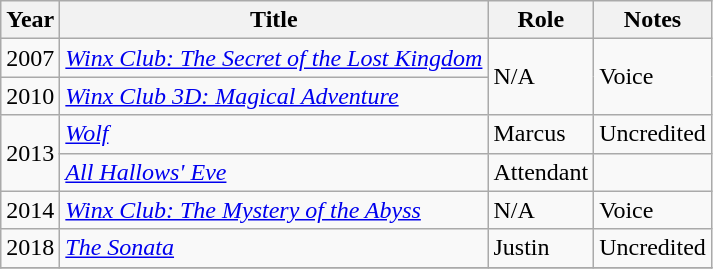<table class="wikitable sortable">
<tr>
<th>Year</th>
<th>Title</th>
<th>Role</th>
<th>Notes</th>
</tr>
<tr>
<td>2007</td>
<td><em><a href='#'>Winx Club: The Secret of the Lost Kingdom</a></em></td>
<td rowspan="2">N/A</td>
<td rowspan="2">Voice</td>
</tr>
<tr>
<td>2010</td>
<td><em><a href='#'>Winx Club 3D: Magical Adventure</a></em></td>
</tr>
<tr>
<td rowspan="2">2013</td>
<td><em><a href='#'>Wolf</a></em></td>
<td>Marcus</td>
<td>Uncredited</td>
</tr>
<tr>
<td><em><a href='#'>All Hallows' Eve</a></em></td>
<td>Attendant</td>
<td></td>
</tr>
<tr>
<td>2014</td>
<td><em><a href='#'>Winx Club: The Mystery of the Abyss</a></em></td>
<td>N/A</td>
<td>Voice</td>
</tr>
<tr>
<td>2018</td>
<td><em><a href='#'>The Sonata</a></em></td>
<td>Justin</td>
<td>Uncredited</td>
</tr>
<tr>
</tr>
</table>
